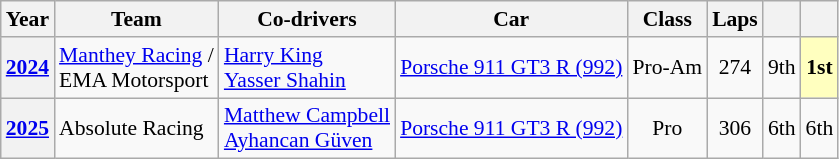<table class="wikitable" style="font-size:90%">
<tr>
<th>Year</th>
<th>Team</th>
<th>Co-drivers</th>
<th>Car</th>
<th>Class</th>
<th>Laps</th>
<th></th>
<th></th>
</tr>
<tr style="text-align:center;">
<th><a href='#'>2024</a></th>
<td align="left"> <a href='#'>Manthey Racing</a> /<br> EMA Motorsport</td>
<td align="left"> <a href='#'>Harry King</a><br> <a href='#'>Yasser Shahin</a></td>
<td align="left"><a href='#'>Porsche 911 GT3 R (992)</a></td>
<td>Pro-Am</td>
<td>274</td>
<td>9th</td>
<td style="background:#ffffbf;"><strong>1st</strong></td>
</tr>
<tr style="text-align:center;">
<th><a href='#'>2025</a></th>
<td align="left"> Absolute Racing</td>
<td align="left"> <a href='#'>Matthew Campbell</a><br> <a href='#'>Ayhancan Güven</a></td>
<td align="left"><a href='#'>Porsche 911 GT3 R (992)</a></td>
<td>Pro</td>
<td>306</td>
<td>6th</td>
<td>6th</td>
</tr>
</table>
